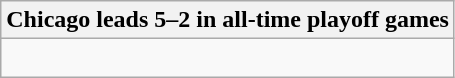<table class="wikitable collapsible collapsed">
<tr>
<th>Chicago leads 5–2 in all-time playoff games</th>
</tr>
<tr>
<td><br>





</td>
</tr>
</table>
